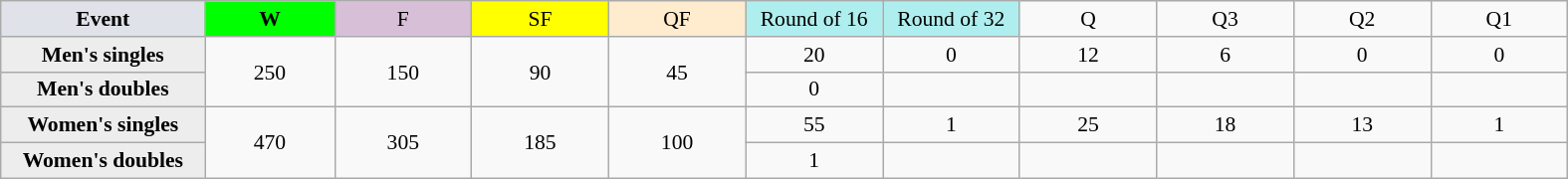<table class=wikitable style=font-size:90%;text-align:center>
<tr>
<td style="width:130px; background:#dfe2e9;"><strong>Event</strong></td>
<td style="width:80px; background:lime;"><strong>W</strong></td>
<td style="width:85px; background:thistle;">F</td>
<td style="width:85px; background:#ff0;">SF</td>
<td style="width:85px; background:#ffebcd;">QF</td>
<td style="width:85px; background:#afeeee;">Round of 16</td>
<td style="width:85px; background:#afeeee;">Round of 32</td>
<td width=85>Q</td>
<td width=85>Q3</td>
<td width=85>Q2</td>
<td width=85>Q1</td>
</tr>
<tr>
<th style="background:#ededed;">Men's singles</th>
<td rowspan=2>250</td>
<td rowspan=2>150</td>
<td rowspan=2>90</td>
<td rowspan=2>45</td>
<td>20</td>
<td>0</td>
<td>12</td>
<td>6</td>
<td>0</td>
<td>0</td>
</tr>
<tr>
<th style="background:#ededed;">Men's doubles</th>
<td>0</td>
<td></td>
<td></td>
<td></td>
<td></td>
<td></td>
</tr>
<tr>
<th style="background:#ededed;">Women's singles</th>
<td rowspan=2>470</td>
<td rowspan=2>305</td>
<td rowspan=2>185</td>
<td rowspan=2>100</td>
<td>55</td>
<td>1</td>
<td>25</td>
<td>18</td>
<td>13</td>
<td>1</td>
</tr>
<tr>
<th style="background:#ededed;">Women's doubles</th>
<td>1</td>
<td></td>
<td></td>
<td></td>
<td></td>
<td></td>
</tr>
</table>
